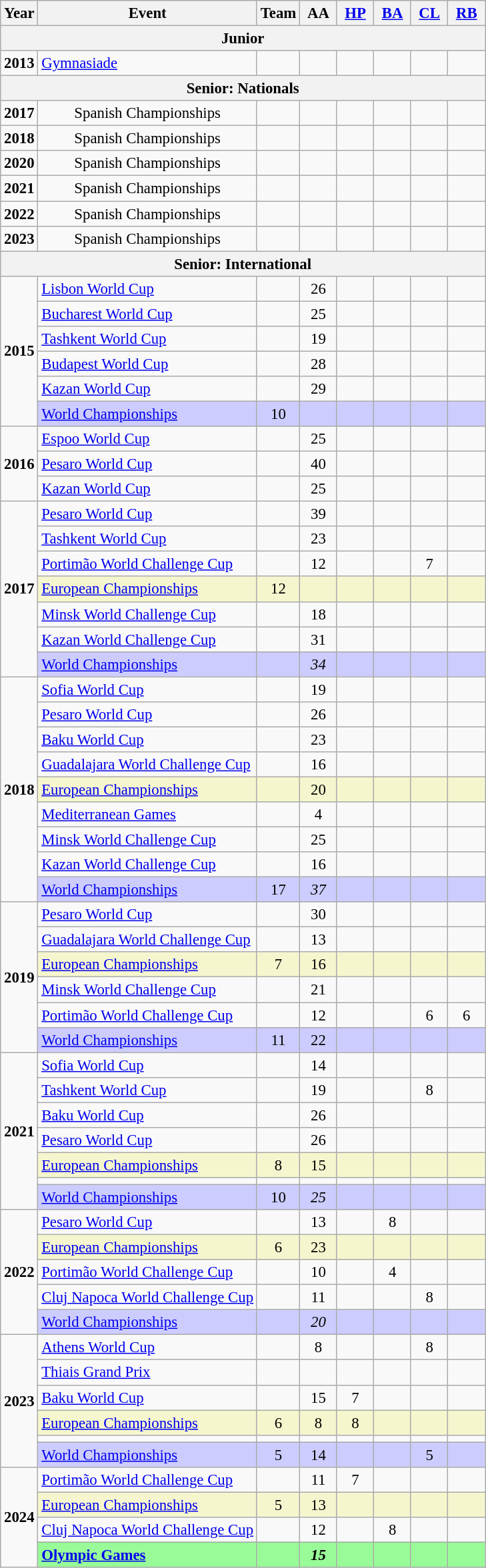<table class="wikitable" style="text-align:center; font-size:95%;">
<tr>
<th align=center>Year</th>
<th align=center>Event</th>
<th style="width:30px;">Team</th>
<th style="width:30px;">AA</th>
<th style="width:30px;"><a href='#'>HP</a></th>
<th style="width:30px;"><a href='#'>BA</a></th>
<th style="width:30px;"><a href='#'>CL</a></th>
<th style="width:30px;"><a href='#'>RB</a></th>
</tr>
<tr>
<th colspan="8"><strong>Junior</strong></th>
</tr>
<tr>
<td rowspan="1"><strong>2013</strong></td>
<td align=left><a href='#'>Gymnasiade</a></td>
<td></td>
<td></td>
<td></td>
<td></td>
<td></td>
<td></td>
</tr>
<tr>
<th colspan="8"><strong>Senior: Nationals</strong></th>
</tr>
<tr>
<td><strong>2017</strong></td>
<td>Spanish Championships</td>
<td></td>
<td></td>
<td></td>
<td></td>
<td></td>
<td></td>
</tr>
<tr>
<td><strong>2018</strong></td>
<td>Spanish Championships</td>
<td></td>
<td></td>
<td></td>
<td></td>
<td></td>
<td></td>
</tr>
<tr>
<td><strong>2020</strong></td>
<td>Spanish Championships</td>
<td></td>
<td></td>
<td></td>
<td></td>
<td></td>
<td></td>
</tr>
<tr>
<td><strong>2021</strong></td>
<td>Spanish Championships</td>
<td></td>
<td></td>
<td></td>
<td></td>
<td></td>
<td></td>
</tr>
<tr>
<td><strong>2022</strong></td>
<td>Spanish Championships</td>
<td></td>
<td></td>
<td></td>
<td></td>
<td></td>
<td></td>
</tr>
<tr>
<td><strong>2023</strong></td>
<td>Spanish Championships</td>
<td></td>
<td></td>
<td></td>
<td></td>
<td></td>
<td></td>
</tr>
<tr>
<th colspan="8"><strong>Senior: International</strong></th>
</tr>
<tr>
<td rowspan="6"><strong>2015</strong></td>
<td align=left><a href='#'>Lisbon World Cup</a></td>
<td></td>
<td>26</td>
<td></td>
<td></td>
<td></td>
<td></td>
</tr>
<tr>
<td align=left><a href='#'>Bucharest World Cup</a></td>
<td></td>
<td>25</td>
<td></td>
<td></td>
<td></td>
<td></td>
</tr>
<tr>
<td align=left><a href='#'>Tashkent World Cup</a></td>
<td></td>
<td>19</td>
<td></td>
<td></td>
<td></td>
<td></td>
</tr>
<tr>
<td align=left><a href='#'>Budapest World Cup</a></td>
<td></td>
<td>28</td>
<td></td>
<td></td>
<td></td>
<td></td>
</tr>
<tr>
<td align=left><a href='#'>Kazan World Cup</a></td>
<td></td>
<td>29</td>
<td></td>
<td></td>
<td></td>
<td></td>
</tr>
<tr bgcolor=#CCCCFF>
<td align=left><a href='#'>World Championships</a></td>
<td>10</td>
<td></td>
<td></td>
<td></td>
<td></td>
<td></td>
</tr>
<tr>
<td rowspan="3"><strong>2016</strong></td>
<td align=left><a href='#'>Espoo World Cup</a></td>
<td></td>
<td>25</td>
<td></td>
<td></td>
<td></td>
<td></td>
</tr>
<tr>
<td align=left><a href='#'>Pesaro World Cup</a></td>
<td></td>
<td>40</td>
<td></td>
<td></td>
<td></td>
<td></td>
</tr>
<tr>
<td align=left><a href='#'>Kazan World Cup</a></td>
<td></td>
<td>25</td>
<td></td>
<td></td>
<td></td>
<td></td>
</tr>
<tr>
<td rowspan="7"><strong>2017</strong></td>
<td align=left><a href='#'>Pesaro World Cup</a></td>
<td></td>
<td>39</td>
<td></td>
<td></td>
<td></td>
<td></td>
</tr>
<tr>
<td align=left><a href='#'>Tashkent World Cup</a></td>
<td></td>
<td>23</td>
<td></td>
<td></td>
<td></td>
<td></td>
</tr>
<tr>
<td align=left><a href='#'>Portimão World Challenge Cup</a></td>
<td></td>
<td>12</td>
<td></td>
<td></td>
<td>7</td>
<td></td>
</tr>
<tr bgcolor=#F5F6CE>
<td align=left><a href='#'>European Championships</a></td>
<td>12</td>
<td></td>
<td></td>
<td></td>
<td></td>
<td></td>
</tr>
<tr>
<td align=left><a href='#'>Minsk World Challenge Cup</a></td>
<td></td>
<td>18</td>
<td></td>
<td></td>
<td></td>
<td></td>
</tr>
<tr>
<td align=left><a href='#'>Kazan World Challenge Cup</a></td>
<td></td>
<td>31</td>
<td></td>
<td></td>
<td></td>
<td></td>
</tr>
<tr bgcolor=#CCCCFF>
<td align=left><a href='#'>World Championships</a></td>
<td></td>
<td><em>34</em></td>
<td></td>
<td></td>
<td></td>
<td></td>
</tr>
<tr>
<td rowspan="9"><strong>2018</strong></td>
<td align=left><a href='#'>Sofia World Cup</a></td>
<td></td>
<td>19</td>
<td></td>
<td></td>
<td></td>
<td></td>
</tr>
<tr>
<td align=left><a href='#'>Pesaro World Cup</a></td>
<td></td>
<td>26</td>
<td></td>
<td></td>
<td></td>
<td></td>
</tr>
<tr>
<td align=left><a href='#'>Baku World Cup</a></td>
<td></td>
<td>23</td>
<td></td>
<td></td>
<td></td>
<td></td>
</tr>
<tr>
<td align=left><a href='#'>Guadalajara World Challenge Cup</a></td>
<td></td>
<td>16</td>
<td></td>
<td></td>
<td></td>
<td></td>
</tr>
<tr bgcolor=#F5F6CE>
<td align=left><a href='#'>European Championships</a></td>
<td></td>
<td>20</td>
<td></td>
<td></td>
<td></td>
<td></td>
</tr>
<tr>
<td align=left><a href='#'>Mediterranean Games</a></td>
<td></td>
<td>4</td>
<td></td>
<td></td>
<td></td>
<td></td>
</tr>
<tr>
<td align=left><a href='#'>Minsk World Challenge Cup</a></td>
<td></td>
<td>25</td>
<td></td>
<td></td>
<td></td>
<td></td>
</tr>
<tr>
<td align=left><a href='#'>Kazan World Challenge Cup</a></td>
<td></td>
<td>16</td>
<td></td>
<td></td>
<td></td>
<td></td>
</tr>
<tr bgcolor=#CCCCFF>
<td align=left><a href='#'>World Championships</a></td>
<td>17</td>
<td><em>37</em></td>
<td></td>
<td></td>
<td></td>
<td></td>
</tr>
<tr>
<td rowspan="6"><strong>2019</strong></td>
<td align=left><a href='#'>Pesaro World Cup</a></td>
<td></td>
<td>30</td>
<td></td>
<td></td>
<td></td>
<td></td>
</tr>
<tr>
<td align=left><a href='#'>Guadalajara World Challenge Cup</a></td>
<td></td>
<td>13</td>
<td></td>
<td></td>
<td></td>
<td></td>
</tr>
<tr bgcolor=#F5F6CE>
<td align=left><a href='#'>European Championships</a></td>
<td>7</td>
<td>16</td>
<td></td>
<td></td>
<td></td>
<td></td>
</tr>
<tr>
<td align=left><a href='#'>Minsk World Challenge Cup</a></td>
<td></td>
<td>21</td>
<td></td>
<td></td>
<td></td>
<td></td>
</tr>
<tr>
<td align=left><a href='#'>Portimão World Challenge Cup</a></td>
<td></td>
<td>12</td>
<td></td>
<td></td>
<td>6</td>
<td>6</td>
</tr>
<tr bgcolor=#CCCCFF>
<td align=left><a href='#'>World Championships</a></td>
<td>11</td>
<td>22</td>
<td></td>
<td></td>
<td></td>
<td></td>
</tr>
<tr>
<td rowspan="7"><strong>2021</strong></td>
<td align=left><a href='#'>Sofia World Cup</a></td>
<td></td>
<td>14</td>
<td></td>
<td></td>
<td></td>
<td></td>
</tr>
<tr>
<td align=left><a href='#'>Tashkent World Cup</a></td>
<td></td>
<td>19</td>
<td></td>
<td></td>
<td>8</td>
<td></td>
</tr>
<tr>
<td align=left><a href='#'>Baku World Cup</a></td>
<td></td>
<td>26</td>
<td></td>
<td></td>
<td></td>
<td></td>
</tr>
<tr>
<td align=left><a href='#'>Pesaro World Cup</a></td>
<td></td>
<td>26</td>
<td></td>
<td></td>
<td></td>
<td></td>
</tr>
<tr bgcolor=#F5F6CE>
<td align=left><a href='#'>European Championships</a></td>
<td>8</td>
<td>15</td>
<td></td>
<td></td>
<td></td>
<td></td>
</tr>
<tr>
<td align=left></td>
<td></td>
<td></td>
<td></td>
<td></td>
<td></td>
<td></td>
</tr>
<tr bgcolor=#CCCCFF>
<td align=left><a href='#'>World Championships</a></td>
<td>10</td>
<td><em>25</em></td>
<td></td>
<td></td>
<td></td>
<td></td>
</tr>
<tr>
<td rowspan="5"><strong>2022</strong></td>
<td align=left><a href='#'>Pesaro World Cup</a></td>
<td></td>
<td>13</td>
<td></td>
<td>8</td>
<td></td>
<td></td>
</tr>
<tr bgcolor=#F5F6CE>
<td align=left><a href='#'>European Championships</a></td>
<td>6</td>
<td>23</td>
<td></td>
<td></td>
<td></td>
<td></td>
</tr>
<tr>
<td align=left><a href='#'>Portimão World Challenge Cup</a></td>
<td></td>
<td>10</td>
<td></td>
<td>4</td>
<td></td>
<td></td>
</tr>
<tr>
<td align=left><a href='#'>Cluj Napoca World Challenge Cup</a></td>
<td></td>
<td>11</td>
<td></td>
<td></td>
<td>8</td>
<td></td>
</tr>
<tr bgcolor=#CCCCFF>
<td align=left><a href='#'>World Championships</a></td>
<td></td>
<td><em>20</em></td>
<td></td>
<td></td>
<td></td>
<td></td>
</tr>
<tr>
<td rowspan="6"><strong>2023</strong></td>
<td align=left><a href='#'>Athens World Cup</a></td>
<td></td>
<td>8</td>
<td></td>
<td></td>
<td>8</td>
<td></td>
</tr>
<tr>
<td align=left><a href='#'>Thiais Grand Prix</a></td>
<td></td>
<td></td>
<td></td>
<td></td>
<td></td>
<td></td>
</tr>
<tr>
<td align=left><a href='#'>Baku World Cup</a></td>
<td></td>
<td>15</td>
<td>7</td>
<td></td>
<td></td>
<td></td>
</tr>
<tr bgcolor=#F5F6CE>
<td align=left><a href='#'>European Championships</a></td>
<td>6</td>
<td>8</td>
<td>8</td>
<td></td>
<td></td>
<td></td>
</tr>
<tr>
<td align=left></td>
<td></td>
<td></td>
<td></td>
<td></td>
<td></td>
<td></td>
</tr>
<tr bgcolor=#CCCCFF>
<td align=left><a href='#'>World Championships</a></td>
<td>5</td>
<td>14</td>
<td></td>
<td></td>
<td>5</td>
<td></td>
</tr>
<tr>
<td rowspan="4"><strong>2024</strong></td>
<td align=left><a href='#'>Portimão World Challenge Cup</a></td>
<td></td>
<td>11</td>
<td>7</td>
<td></td>
<td></td>
<td></td>
</tr>
<tr bgcolor=#F5F6CE>
<td align=left><a href='#'>European Championships</a></td>
<td>5</td>
<td>13</td>
<td></td>
<td></td>
<td></td>
<td></td>
</tr>
<tr>
<td align=left><a href='#'>Cluj Napoca World Challenge Cup</a></td>
<td></td>
<td>12</td>
<td></td>
<td>8</td>
<td></td>
<td></td>
</tr>
<tr bgcolor=98FB98>
<td align=left><strong><a href='#'>Olympic Games</a></strong></td>
<td></td>
<td><strong><em>15</em></strong></td>
<td></td>
<td></td>
<td></td>
<td></td>
</tr>
</table>
